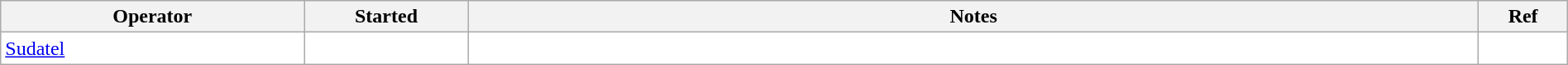<table class="wikitable" style="background: #FFFFFF; width: 100%; white-space: normal;">
<tr>
<th scope="col" width="100px">Operator</th>
<th scope="col" width="20px">Started</th>
<th scope="col" width="350px">Notes</th>
<th scope="col" width="20px">Ref</th>
</tr>
<tr>
<td><a href='#'>Sudatel</a></td>
<td></td>
<td></td>
<td></td>
</tr>
</table>
